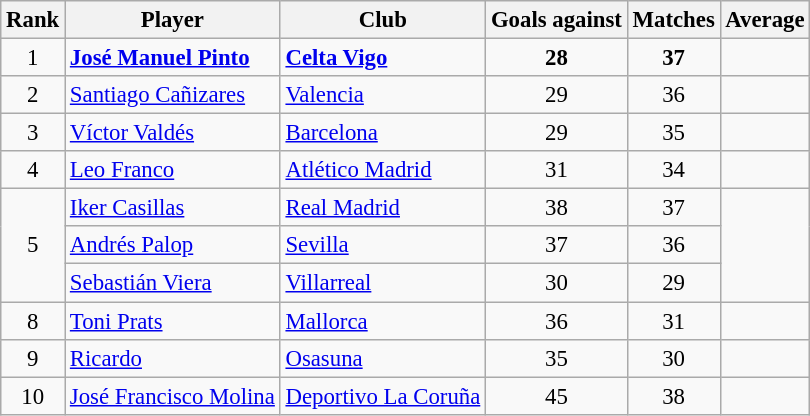<table class="wikitable sortable" style="font-size: 95%;">
<tr>
<th>Rank</th>
<th>Player</th>
<th>Club</th>
<th>Goals against</th>
<th>Matches</th>
<th>Average</th>
</tr>
<tr>
<td style="text-align:center">1</td>
<td> <strong><a href='#'>José Manuel Pinto</a></strong></td>
<td><strong><a href='#'>Celta Vigo</a></strong></td>
<td style="text-align:center"><strong>28</strong></td>
<td style="text-align:center"><strong>37</strong></td>
<td style="text-align:center"><strong></strong></td>
</tr>
<tr>
<td style="text-align:center">2</td>
<td> <a href='#'>Santiago Cañizares</a></td>
<td><a href='#'>Valencia</a></td>
<td style="text-align:center">29</td>
<td style="text-align:center">36</td>
<td style="text-align:center"></td>
</tr>
<tr>
<td style="text-align:center">3</td>
<td> <a href='#'>Víctor Valdés</a></td>
<td><a href='#'>Barcelona</a></td>
<td style="text-align:center">29</td>
<td style="text-align:center">35</td>
<td style="text-align:center"></td>
</tr>
<tr>
<td style="text-align:center">4</td>
<td> <a href='#'>Leo Franco</a></td>
<td><a href='#'>Atlético Madrid</a></td>
<td style="text-align:center">31</td>
<td style="text-align:center">34</td>
<td style="text-align:center"></td>
</tr>
<tr>
<td rowspan="3" style="text-align:center">5</td>
<td> <a href='#'>Iker Casillas</a></td>
<td><a href='#'>Real Madrid</a></td>
<td style="text-align:center">38</td>
<td style="text-align:center">37</td>
<td rowspan="3" style="text-align:center"></td>
</tr>
<tr>
<td> <a href='#'>Andrés Palop</a></td>
<td><a href='#'>Sevilla</a></td>
<td style="text-align:center">37</td>
<td style="text-align:center">36</td>
</tr>
<tr>
<td> <a href='#'>Sebastián Viera</a></td>
<td><a href='#'>Villarreal</a></td>
<td style="text-align:center">30</td>
<td style="text-align:center">29</td>
</tr>
<tr>
<td style="text-align:center">8</td>
<td> <a href='#'>Toni Prats</a></td>
<td><a href='#'>Mallorca</a></td>
<td style="text-align:center">36</td>
<td style="text-align:center">31</td>
<td style="text-align:center"></td>
</tr>
<tr>
<td style="text-align:center">9</td>
<td> <a href='#'>Ricardo</a></td>
<td><a href='#'>Osasuna</a></td>
<td style="text-align:center">35</td>
<td style="text-align:center">30</td>
<td style="text-align:center"></td>
</tr>
<tr>
<td style="text-align:center">10</td>
<td> <a href='#'>José Francisco Molina</a></td>
<td><a href='#'>Deportivo La Coruña</a></td>
<td style="text-align:center">45</td>
<td style="text-align:center">38</td>
<td style="text-align:center"></td>
</tr>
</table>
